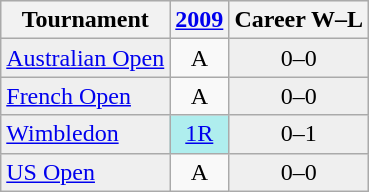<table class="wikitable">
<tr style="background:#efefef;">
<th>Tournament</th>
<th><a href='#'>2009</a></th>
<th>Career W–L</th>
</tr>
<tr>
<td style="background:#EFEFEF;"><a href='#'>Australian Open</a></td>
<td style="text-align:center;">A</td>
<td style="text-align:center; background:#efefef;">0–0</td>
</tr>
<tr>
<td style="background:#EFEFEF;"><a href='#'>French Open</a></td>
<td style="text-align:center;">A</td>
<td style="text-align:center; background:#efefef;">0–0</td>
</tr>
<tr>
<td style="background:#EFEFEF;"><a href='#'>Wimbledon</a></td>
<td style="text-align:center; background:#afeeee;"><a href='#'>1R</a></td>
<td style="text-align:center; background:#efefef;">0–1</td>
</tr>
<tr>
<td style="background:#EFEFEF;"><a href='#'>US Open</a></td>
<td style="text-align:center;">A</td>
<td style="text-align:center; background:#efefef;">0–0</td>
</tr>
</table>
